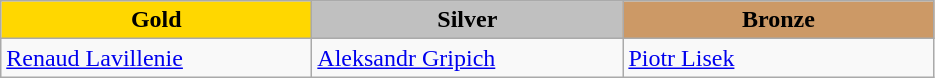<table class="wikitable" style="text-align:left">
<tr align="center">
<td width=200 bgcolor=gold><strong>Gold</strong></td>
<td width=200 bgcolor=silver><strong>Silver</strong></td>
<td width=200 bgcolor=CC9966><strong>Bronze</strong></td>
</tr>
<tr>
<td><a href='#'>Renaud Lavillenie</a><br><em></em></td>
<td><a href='#'>Aleksandr Gripich</a><br><em></em></td>
<td><a href='#'>Piotr Lisek</a><br><em></em></td>
</tr>
</table>
